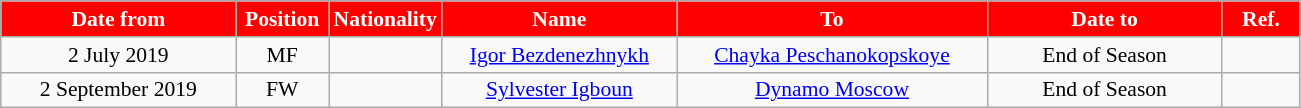<table class="wikitable" style="text-align:center; font-size:90%; ">
<tr>
<th style="background:#FF0000; color:white; width:150px;">Date from</th>
<th style="background:#FF0000; color:white; width:55px;">Position</th>
<th style="background:#FF0000; color:white; width:55px;">Nationality</th>
<th style="background:#FF0000; color:white; width:150px;">Name</th>
<th style="background:#FF0000; color:white; width:200px;">To</th>
<th style="background:#FF0000; color:white; width:150px;">Date to</th>
<th style="background:#FF0000; color:white; width:45px;">Ref.</th>
</tr>
<tr>
<td>2 July 2019</td>
<td>MF</td>
<td></td>
<td><a href='#'>Igor Bezdenezhnykh</a></td>
<td><a href='#'>Chayka Peschanokopskoye</a></td>
<td>End of Season</td>
<td></td>
</tr>
<tr>
<td>2 September 2019</td>
<td>FW</td>
<td></td>
<td><a href='#'>Sylvester Igboun</a></td>
<td><a href='#'>Dynamo Moscow</a></td>
<td>End of Season</td>
<td></td>
</tr>
</table>
